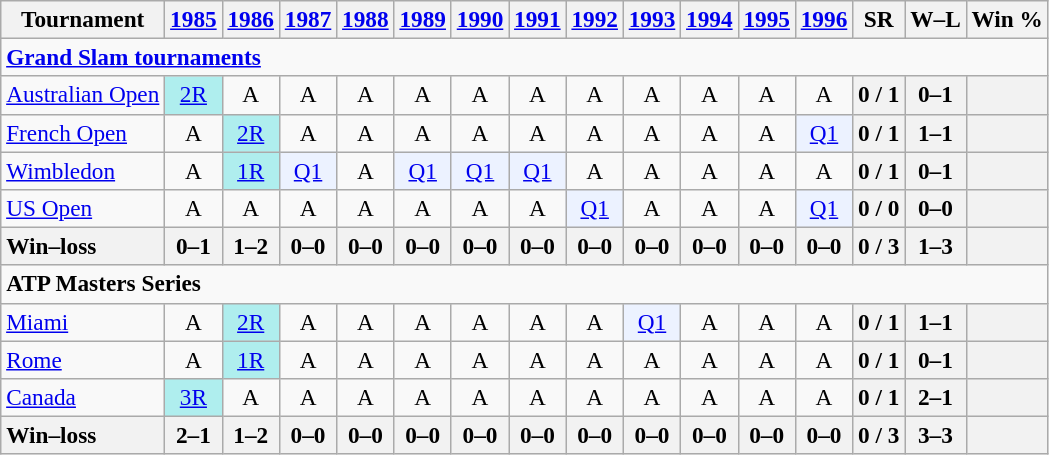<table class=wikitable style=text-align:center;font-size:97%>
<tr>
<th>Tournament</th>
<th><a href='#'>1985</a></th>
<th><a href='#'>1986</a></th>
<th><a href='#'>1987</a></th>
<th><a href='#'>1988</a></th>
<th><a href='#'>1989</a></th>
<th><a href='#'>1990</a></th>
<th><a href='#'>1991</a></th>
<th><a href='#'>1992</a></th>
<th><a href='#'>1993</a></th>
<th><a href='#'>1994</a></th>
<th><a href='#'>1995</a></th>
<th><a href='#'>1996</a></th>
<th>SR</th>
<th>W–L</th>
<th>Win %</th>
</tr>
<tr>
<td colspan=23 align=left><strong><a href='#'>Grand Slam tournaments</a></strong></td>
</tr>
<tr>
<td align=left><a href='#'>Australian Open</a></td>
<td bgcolor=afeeee><a href='#'>2R</a></td>
<td>A</td>
<td>A</td>
<td>A</td>
<td>A</td>
<td>A</td>
<td>A</td>
<td>A</td>
<td>A</td>
<td>A</td>
<td>A</td>
<td>A</td>
<th>0 / 1</th>
<th>0–1</th>
<th></th>
</tr>
<tr>
<td align=left><a href='#'>French Open</a></td>
<td>A</td>
<td bgcolor=afeeee><a href='#'>2R</a></td>
<td>A</td>
<td>A</td>
<td>A</td>
<td>A</td>
<td>A</td>
<td>A</td>
<td>A</td>
<td>A</td>
<td>A</td>
<td bgcolor=ecf2ff><a href='#'>Q1</a></td>
<th>0 / 1</th>
<th>1–1</th>
<th></th>
</tr>
<tr>
<td align=left><a href='#'>Wimbledon</a></td>
<td>A</td>
<td bgcolor=afeeee><a href='#'>1R</a></td>
<td bgcolor=ecf2ff><a href='#'>Q1</a></td>
<td>A</td>
<td bgcolor=ecf2ff><a href='#'>Q1</a></td>
<td bgcolor=ecf2ff><a href='#'>Q1</a></td>
<td bgcolor=ecf2ff><a href='#'>Q1</a></td>
<td>A</td>
<td>A</td>
<td>A</td>
<td>A</td>
<td>A</td>
<th>0 / 1</th>
<th>0–1</th>
<th></th>
</tr>
<tr>
<td align=left><a href='#'>US Open</a></td>
<td>A</td>
<td>A</td>
<td>A</td>
<td>A</td>
<td>A</td>
<td>A</td>
<td>A</td>
<td bgcolor=ecf2ff><a href='#'>Q1</a></td>
<td>A</td>
<td>A</td>
<td>A</td>
<td bgcolor=ecf2ff><a href='#'>Q1</a></td>
<th>0 / 0</th>
<th>0–0</th>
<th></th>
</tr>
<tr>
<th style=text-align:left>Win–loss</th>
<th>0–1</th>
<th>1–2</th>
<th>0–0</th>
<th>0–0</th>
<th>0–0</th>
<th>0–0</th>
<th>0–0</th>
<th>0–0</th>
<th>0–0</th>
<th>0–0</th>
<th>0–0</th>
<th>0–0</th>
<th>0 / 3</th>
<th>1–3</th>
<th></th>
</tr>
<tr>
<td colspan=23 align=left><strong>ATP Masters Series</strong></td>
</tr>
<tr>
<td align=left><a href='#'>Miami</a></td>
<td>A</td>
<td bgcolor=afeeee><a href='#'>2R</a></td>
<td>A</td>
<td>A</td>
<td>A</td>
<td>A</td>
<td>A</td>
<td>A</td>
<td bgcolor=ecf2ff><a href='#'>Q1</a></td>
<td>A</td>
<td>A</td>
<td>A</td>
<th>0 / 1</th>
<th>1–1</th>
<th></th>
</tr>
<tr>
<td align=left><a href='#'>Rome</a></td>
<td>A</td>
<td bgcolor=afeeee><a href='#'>1R</a></td>
<td>A</td>
<td>A</td>
<td>A</td>
<td>A</td>
<td>A</td>
<td>A</td>
<td>A</td>
<td>A</td>
<td>A</td>
<td>A</td>
<th>0 / 1</th>
<th>0–1</th>
<th></th>
</tr>
<tr>
<td align=left><a href='#'>Canada</a></td>
<td bgcolor=afeeee><a href='#'>3R</a></td>
<td>A</td>
<td>A</td>
<td>A</td>
<td>A</td>
<td>A</td>
<td>A</td>
<td>A</td>
<td>A</td>
<td>A</td>
<td>A</td>
<td>A</td>
<th>0 / 1</th>
<th>2–1</th>
<th></th>
</tr>
<tr>
<th style=text-align:left>Win–loss</th>
<th>2–1</th>
<th>1–2</th>
<th>0–0</th>
<th>0–0</th>
<th>0–0</th>
<th>0–0</th>
<th>0–0</th>
<th>0–0</th>
<th>0–0</th>
<th>0–0</th>
<th>0–0</th>
<th>0–0</th>
<th>0 / 3</th>
<th>3–3</th>
<th></th>
</tr>
</table>
